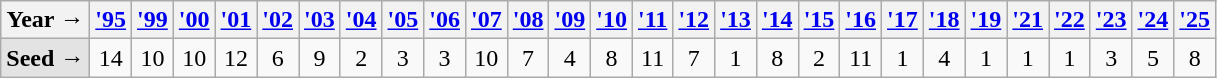<table class="wikitable">
<tr>
<th>Year →</th>
<th><a href='#'>'95</a></th>
<th><a href='#'>'99</a></th>
<th><a href='#'>'00</a></th>
<th><a href='#'>'01</a></th>
<th><a href='#'>'02</a></th>
<th><a href='#'>'03</a></th>
<th><a href='#'>'04</a></th>
<th><a href='#'>'05</a></th>
<th><a href='#'>'06</a></th>
<th><a href='#'>'07</a></th>
<th><a href='#'>'08</a></th>
<th><a href='#'>'09</a></th>
<th><a href='#'>'10</a></th>
<th><a href='#'>'11</a></th>
<th><a href='#'>'12</a></th>
<th><a href='#'>'13</a></th>
<th><a href='#'>'14</a></th>
<th><a href='#'>'15</a></th>
<th><a href='#'>'16</a></th>
<th><a href='#'>'17</a></th>
<th><a href='#'>'18</a></th>
<th><a href='#'>'19</a></th>
<th><a href='#'>'21</a></th>
<th><a href='#'>'22</a></th>
<th><a href='#'>'23</a></th>
<th><a href='#'>'24</a></th>
<th><a href='#'>'25</a></th>
</tr>
<tr style="text-align:center">
<td style="text-align:left; background:#e3e3e3;"><strong>Seed →</strong></td>
<td>14</td>
<td>10</td>
<td>10</td>
<td>12</td>
<td>6</td>
<td>9</td>
<td>2</td>
<td>3</td>
<td>3</td>
<td>10</td>
<td>7</td>
<td>4</td>
<td>8</td>
<td>11</td>
<td>7</td>
<td>1</td>
<td>8</td>
<td>2</td>
<td>11</td>
<td>1</td>
<td>4</td>
<td>1</td>
<td>1</td>
<td>1</td>
<td>3</td>
<td>5</td>
<td>8</td>
</tr>
</table>
